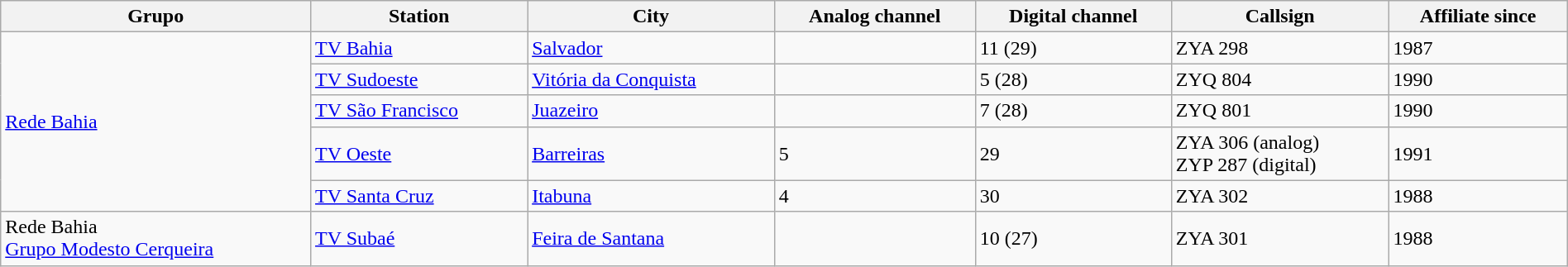<table class = "wikitable" style = "width: 100%">
<tr>
<th>Grupo</th>
<th>Station</th>
<th>City</th>
<th>Analog channel</th>
<th>Digital channel</th>
<th>Callsign</th>
<th>Affiliate since</th>
</tr>
<tr>
<td rowspan="5"><a href='#'>Rede Bahia</a></td>
<td><a href='#'>TV Bahia</a></td>
<td><a href='#'>Salvador</a></td>
<td></td>
<td>11 (29)</td>
<td>ZYA 298</td>
<td>1987</td>
</tr>
<tr>
<td><a href='#'>TV Sudoeste</a></td>
<td><a href='#'>Vitória da Conquista</a></td>
<td></td>
<td>5 (28)</td>
<td>ZYQ 804</td>
<td>1990</td>
</tr>
<tr>
<td><a href='#'>TV São Francisco</a></td>
<td><a href='#'>Juazeiro</a></td>
<td></td>
<td>7 (28)</td>
<td>ZYQ 801</td>
<td>1990</td>
</tr>
<tr>
<td><a href='#'>TV Oeste</a></td>
<td><a href='#'>Barreiras</a></td>
<td>5</td>
<td>29</td>
<td>ZYA 306 (analog)<br>ZYP 287 (digital)</td>
<td>1991</td>
</tr>
<tr>
<td><a href='#'>TV Santa Cruz</a></td>
<td><a href='#'>Itabuna</a></td>
<td>4</td>
<td>30</td>
<td>ZYA 302</td>
<td>1988</td>
</tr>
<tr>
<td>Rede Bahia<br> <a href='#'>Grupo Modesto Cerqueira</a></td>
<td><a href='#'>TV Subaé</a></td>
<td><a href='#'>Feira de Santana</a></td>
<td></td>
<td>10 (27)</td>
<td>ZYA 301</td>
<td>1988</td>
</tr>
</table>
